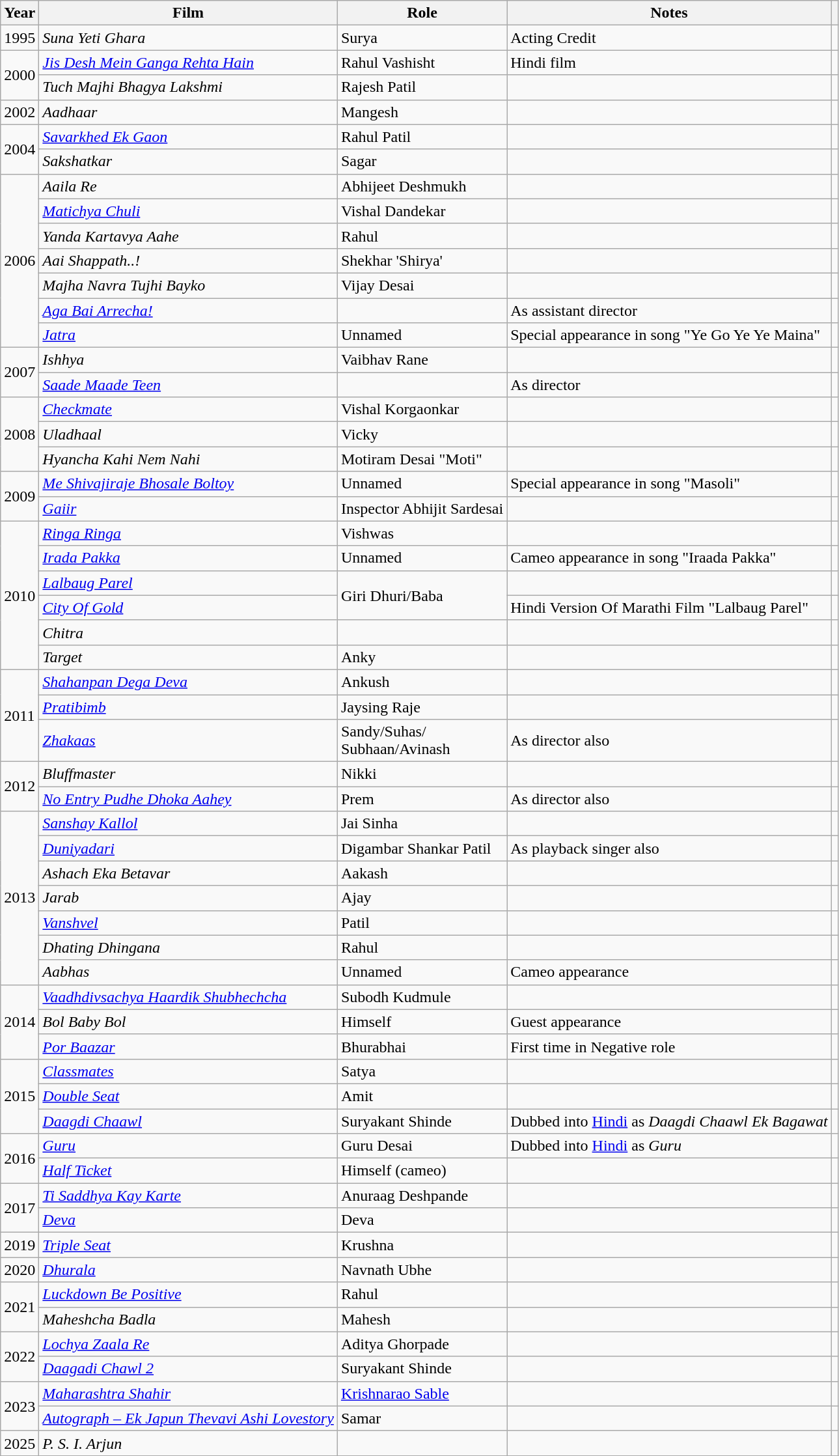<table class="wikitable sortable">
<tr>
<th>Year</th>
<th>Film</th>
<th>Role</th>
<th class="unsortable">Notes</th>
<th class="unsortable"></th>
</tr>
<tr>
<td>1995</td>
<td><em>Suna Yeti Ghara</em></td>
<td>Surya</td>
<td>Acting Credit</td>
<td></td>
</tr>
<tr>
<td rowspan="2">2000</td>
<td><em><a href='#'>Jis Desh Mein Ganga Rehta Hain</a></em></td>
<td>Rahul Vashisht</td>
<td>Hindi film</td>
<td></td>
</tr>
<tr>
<td><em>Tuch Majhi Bhagya Lakshmi</em></td>
<td>Rajesh Patil</td>
<td></td>
<td></td>
</tr>
<tr>
<td>2002</td>
<td><em>Aadhaar</em></td>
<td>Mangesh</td>
<td></td>
<td></td>
</tr>
<tr>
<td rowspan="2">2004</td>
<td><em><a href='#'>Savarkhed Ek Gaon</a></em></td>
<td>Rahul Patil</td>
<td></td>
<td></td>
</tr>
<tr>
<td><em>Sakshatkar </em></td>
<td>Sagar</td>
<td></td>
<td></td>
</tr>
<tr>
<td rowspan="7">2006</td>
<td><em>Aaila Re</em></td>
<td>Abhijeet Deshmukh</td>
<td></td>
<td></td>
</tr>
<tr>
<td><em><a href='#'>Matichya Chuli</a></em></td>
<td>Vishal Dandekar</td>
<td></td>
<td></td>
</tr>
<tr>
<td><em>Yanda Kartavya Aahe</em></td>
<td>Rahul</td>
<td></td>
<td></td>
</tr>
<tr>
<td><em>Aai Shappath..!</em></td>
<td>Shekhar 'Shirya'</td>
<td></td>
<td></td>
</tr>
<tr>
<td><em>Majha Navra Tujhi Bayko</em></td>
<td>Vijay Desai</td>
<td></td>
<td></td>
</tr>
<tr>
<td><em><a href='#'>Aga Bai Arrecha!</a></em></td>
<td></td>
<td>As assistant director</td>
<td></td>
</tr>
<tr>
<td><em><a href='#'>Jatra</a></em></td>
<td>Unnamed</td>
<td>Special appearance in song "Ye Go Ye Ye Maina"</td>
<td></td>
</tr>
<tr>
<td rowspan="2">2007</td>
<td><em>Ishhya</em></td>
<td>Vaibhav Rane</td>
<td></td>
<td></td>
</tr>
<tr>
<td><em><a href='#'>Saade Maade Teen</a></em></td>
<td></td>
<td>As director</td>
<td></td>
</tr>
<tr>
<td rowspan="3">2008</td>
<td><em><a href='#'>Checkmate</a></em></td>
<td>Vishal Korgaonkar</td>
<td></td>
<td></td>
</tr>
<tr>
<td><em>Uladhaal</em></td>
<td>Vicky</td>
<td></td>
<td></td>
</tr>
<tr>
<td><em>Hyancha Kahi Nem Nahi</em></td>
<td>Motiram Desai "Moti"</td>
<td></td>
<td></td>
</tr>
<tr>
<td rowspan="2">2009</td>
<td><em><a href='#'>Me Shivajiraje Bhosale Boltoy</a></em></td>
<td>Unnamed</td>
<td>Special appearance in song "Masoli"</td>
<td></td>
</tr>
<tr>
<td><em><a href='#'>Gaiir</a></em></td>
<td>Inspector Abhijit Sardesai</td>
<td></td>
<td></td>
</tr>
<tr>
<td rowspan="6">2010</td>
<td><em><a href='#'>Ringa Ringa</a></em></td>
<td>Vishwas</td>
<td></td>
<td></td>
</tr>
<tr>
<td><em><a href='#'>Irada Pakka</a></em></td>
<td>Unnamed</td>
<td>Cameo appearance in song "Iraada Pakka"</td>
<td></td>
</tr>
<tr>
<td><em><a href='#'>Lalbaug Parel</a></em></td>
<td rowspan="2">Giri Dhuri/Baba</td>
<td></td>
<td></td>
</tr>
<tr>
<td><em><a href='#'>City Of Gold</a></em></td>
<td>Hindi Version Of Marathi Film "Lalbaug Parel"</td>
<td></td>
</tr>
<tr>
<td><em>Chitra</em></td>
<td></td>
<td></td>
<td></td>
</tr>
<tr>
<td><em>Target</em></td>
<td>Anky</td>
<td></td>
<td></td>
</tr>
<tr>
<td rowspan="3">2011</td>
<td><em><a href='#'>Shahanpan Dega Deva</a></em></td>
<td>Ankush</td>
<td></td>
<td></td>
</tr>
<tr>
<td><em><a href='#'>Pratibimb</a></em></td>
<td>Jaysing Raje</td>
<td></td>
<td></td>
</tr>
<tr>
<td><em><a href='#'>Zhakaas</a></em></td>
<td>Sandy/Suhas/<br>Subhaan/Avinash</td>
<td>As director also</td>
<td></td>
</tr>
<tr>
<td rowspan="2">2012</td>
<td><em>Bluffmaster</em></td>
<td>Nikki</td>
<td></td>
<td></td>
</tr>
<tr>
<td><em><a href='#'>No Entry Pudhe Dhoka Aahey</a></em></td>
<td>Prem</td>
<td>As director also</td>
<td style="text-align:center;"></td>
</tr>
<tr>
<td rowspan="7">2013</td>
<td><em><a href='#'>Sanshay Kallol</a></em></td>
<td>Jai Sinha</td>
<td></td>
<td></td>
</tr>
<tr>
<td><em><a href='#'>Duniyadari</a></em></td>
<td>Digambar Shankar Patil</td>
<td>As playback singer also</td>
<td style="text-align:center;"></td>
</tr>
<tr>
<td><em>Ashach Eka Betavar</em></td>
<td>Aakash</td>
<td></td>
<td></td>
</tr>
<tr>
<td><em>Jarab</em></td>
<td>Ajay</td>
<td></td>
<td></td>
</tr>
<tr>
<td><em><a href='#'>Vanshvel</a></em></td>
<td>Patil</td>
<td></td>
<td></td>
</tr>
<tr>
<td><em>Dhating Dhingana</em></td>
<td>Rahul</td>
<td></td>
<td></td>
</tr>
<tr>
<td><em>Aabhas</em></td>
<td>Unnamed</td>
<td>Cameo appearance</td>
<td></td>
</tr>
<tr>
<td rowspan="3">2014</td>
<td><em><a href='#'>Vaadhdivsachya Haardik Shubhechcha</a></em></td>
<td>Subodh Kudmule</td>
<td></td>
<td></td>
</tr>
<tr>
<td><em>Bol Baby Bol</em></td>
<td>Himself</td>
<td>Guest appearance</td>
<td></td>
</tr>
<tr>
<td><em><a href='#'>Por Baazar</a></em></td>
<td>Bhurabhai</td>
<td>First time in Negative role</td>
<td style="text-align:center;"></td>
</tr>
<tr>
<td rowspan="3">2015</td>
<td><em><a href='#'>Classmates</a></em></td>
<td>Satya</td>
<td></td>
<td style="text-align:center;"></td>
</tr>
<tr>
<td><em><a href='#'>Double Seat</a></em></td>
<td>Amit</td>
<td></td>
<td style="text-align:center;"></td>
</tr>
<tr>
<td><em><a href='#'>Daagdi Chaawl</a></em></td>
<td>Suryakant Shinde</td>
<td>Dubbed into <a href='#'>Hindi</a> as <em>Daagdi Chaawl Ek Bagawat</em></td>
<td style="text-align:center;"></td>
</tr>
<tr>
<td rowspan="2">2016</td>
<td><em><a href='#'>Guru</a></em></td>
<td>Guru Desai</td>
<td>Dubbed into <a href='#'>Hindi</a> as <em>Guru</em></td>
<td style="text-align:center;"></td>
</tr>
<tr>
<td><em><a href='#'>Half Ticket</a></em></td>
<td>Himself (cameo)</td>
<td></td>
<td></td>
</tr>
<tr>
<td rowspan="2">2017</td>
<td><em><a href='#'>Ti Saddhya Kay Karte</a></em></td>
<td>Anuraag Deshpande</td>
<td></td>
<td></td>
</tr>
<tr>
<td><em><a href='#'>Deva</a></em></td>
<td>Deva</td>
<td></td>
<td></td>
</tr>
<tr>
<td>2019</td>
<td><em><a href='#'>Triple Seat</a></em></td>
<td>Krushna</td>
<td></td>
<td></td>
</tr>
<tr>
<td>2020</td>
<td><em><a href='#'>Dhurala</a></em></td>
<td>Navnath Ubhe</td>
<td></td>
<td></td>
</tr>
<tr>
<td rowspan="2">2021</td>
<td><em><a href='#'>Luckdown Be Positive</a></em></td>
<td>Rahul</td>
<td></td>
<td></td>
</tr>
<tr>
<td><em>Maheshcha Badla</em></td>
<td>Mahesh</td>
<td></td>
<td></td>
</tr>
<tr>
<td rowspan="2">2022</td>
<td><em><a href='#'>Lochya Zaala Re</a></em></td>
<td>Aditya Ghorpade</td>
<td></td>
<td></td>
</tr>
<tr>
<td><em><a href='#'>Daagadi Chawl 2</a></em></td>
<td>Suryakant Shinde</td>
<td></td>
<td></td>
</tr>
<tr>
<td rowspan="2">2023</td>
<td><em><a href='#'>Maharashtra Shahir</a></em></td>
<td><a href='#'>Krishnarao Sable</a></td>
<td></td>
<td></td>
</tr>
<tr>
<td><em><a href='#'>Autograph – Ek Japun Thevavi Ashi Lovestory</a></em></td>
<td>Samar</td>
<td></td>
<td></td>
</tr>
<tr>
<td>2025</td>
<td><em>P. S. I. Arjun</em></td>
<td></td>
<td></td>
<td></td>
</tr>
</table>
